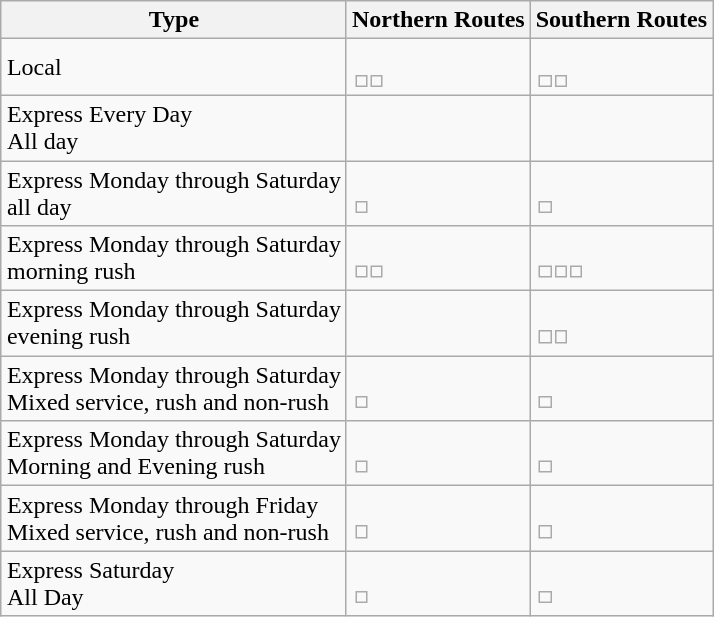<table class="wikitable" style="margin-left: auto; margin-right: auto; border: none;">
<tr>
<th>Type</th>
<th>Northern Routes</th>
<th>Southern Routes</th>
</tr>
<tr>
<td>Local</td>
<td><br><table style="border:0px;">
<tr>
<td></td>
<td></td>
</tr>
</table>
</td>
<td><br><table style="border:0px;">
<tr>
<td></td>
<td></td>
</tr>
</table>
</td>
</tr>
<tr>
<td>Express Every Day<br>All day</td>
<td>     </td>
<td>     </td>
</tr>
<tr>
<td>Express Monday through Saturday<br>all day</td>
<td><br><table style="border:0px;">
<tr>
<td></td>
</tr>
</table>
</td>
<td><br><table style="border:0px;">
<tr>
<td></td>
</tr>
</table>
</td>
</tr>
<tr>
<td>Express Monday through Saturday<br>morning rush</td>
<td><br><table style="border:0px;">
<tr>
<td></td>
<td></td>
</tr>
</table>
</td>
<td><br><table style="border:0px;">
<tr>
<td></td>
<td></td>
<td></td>
</tr>
</table>
</td>
</tr>
<tr>
<td>Express Monday through Saturday<br>evening rush</td>
<td></td>
<td><br><table style="border:0px;">
<tr>
<td></td>
<td></td>
</tr>
</table>
</td>
</tr>
<tr>
<td>Express Monday through Saturday<br>Mixed service, rush and non-rush</td>
<td><br><table style="border:0px;">
<tr>
<td></td>
</tr>
</table>
</td>
<td><br><table style="border:0px;">
<tr>
<td></td>
</tr>
</table>
</td>
</tr>
<tr>
<td>Express Monday through Saturday<br>Morning and Evening rush</td>
<td><br><table style="border:0px;">
<tr>
<td></td>
</tr>
</table>
</td>
<td><br><table style="border:0px;">
<tr>
<td></td>
</tr>
</table>
</td>
</tr>
<tr>
<td>Express Monday through Friday<br>Mixed service, rush and non-rush</td>
<td><br><table style="border:0px;">
<tr>
<td></td>
</tr>
</table>
</td>
<td><br><table style="border:0px;">
<tr>
<td></td>
</tr>
</table>
</td>
</tr>
<tr>
<td>Express Saturday<br>All Day</td>
<td><br><table style="border:0px;">
<tr>
<td></td>
</tr>
</table>
</td>
<td><br><table style="border:0px;">
<tr>
<td></td>
</tr>
</table>
</td>
</tr>
</table>
